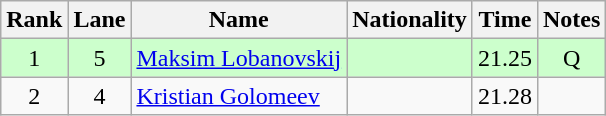<table class="wikitable sortable" style="text-align:center">
<tr>
<th>Rank</th>
<th>Lane</th>
<th>Name</th>
<th>Nationality</th>
<th>Time</th>
<th>Notes</th>
</tr>
<tr bgcolor=ccffcc>
<td>1</td>
<td>5</td>
<td align=left><a href='#'>Maksim Lobanovskij</a></td>
<td align=left></td>
<td>21.25</td>
<td>Q</td>
</tr>
<tr>
<td>2</td>
<td>4</td>
<td align=left><a href='#'>Kristian Golomeev</a></td>
<td align=left></td>
<td>21.28</td>
<td></td>
</tr>
</table>
